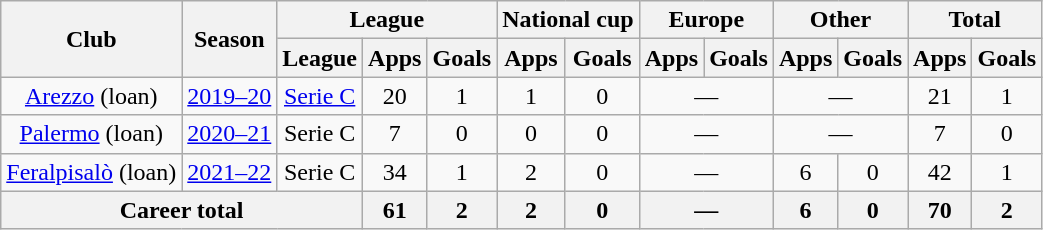<table class="wikitable" style="text-align: center;">
<tr>
<th rowspan="2">Club</th>
<th rowspan="2">Season</th>
<th colspan="3">League</th>
<th colspan="2">National cup</th>
<th colspan="2">Europe</th>
<th colspan="2">Other</th>
<th colspan="2">Total</th>
</tr>
<tr>
<th>League</th>
<th>Apps</th>
<th>Goals</th>
<th>Apps</th>
<th>Goals</th>
<th>Apps</th>
<th>Goals</th>
<th>Apps</th>
<th>Goals</th>
<th>Apps</th>
<th>Goals</th>
</tr>
<tr>
<td><a href='#'>Arezzo</a> (loan)</td>
<td><a href='#'>2019–20</a></td>
<td><a href='#'>Serie C</a></td>
<td>20</td>
<td>1</td>
<td>1</td>
<td>0</td>
<td colspan="2">—</td>
<td colspan="2">—</td>
<td>21</td>
<td>1</td>
</tr>
<tr>
<td><a href='#'>Palermo</a> (loan)</td>
<td><a href='#'>2020–21</a></td>
<td>Serie C</td>
<td>7</td>
<td>0</td>
<td>0</td>
<td>0</td>
<td colspan="2">—</td>
<td colspan="2">—</td>
<td>7</td>
<td>0</td>
</tr>
<tr>
<td><a href='#'>Feralpisalò</a> (loan)</td>
<td><a href='#'>2021–22</a></td>
<td>Serie C</td>
<td>34</td>
<td>1</td>
<td>2</td>
<td>0</td>
<td colspan="2">—</td>
<td>6</td>
<td>0</td>
<td>42</td>
<td>1</td>
</tr>
<tr>
<th colspan="3">Career total</th>
<th>61</th>
<th>2</th>
<th>2</th>
<th>0</th>
<th colspan="2">—</th>
<th>6</th>
<th>0</th>
<th>70</th>
<th>2</th>
</tr>
</table>
